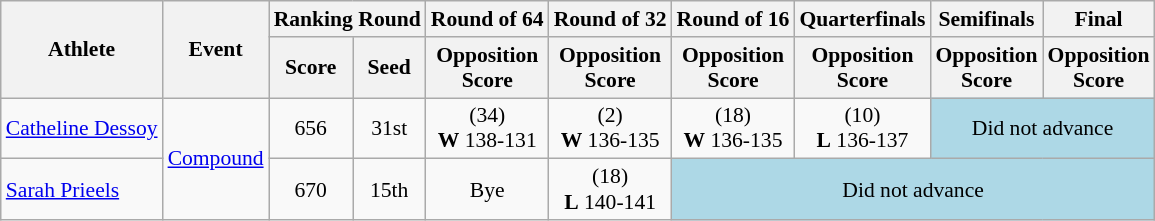<table class="wikitable" style="font-size:90%">
<tr>
<th rowspan=2>Athlete</th>
<th rowspan=2>Event</th>
<th colspan=2>Ranking Round</th>
<th>Round of 64</th>
<th>Round of 32</th>
<th>Round of 16</th>
<th>Quarterfinals</th>
<th>Semifinals</th>
<th>Final</th>
</tr>
<tr>
<th>Score</th>
<th>Seed</th>
<th>Opposition<br>Score</th>
<th>Opposition<br>Score</th>
<th>Opposition<br>Score</th>
<th>Opposition<br>Score</th>
<th>Opposition<br>Score</th>
<th>Opposition<br>Score</th>
</tr>
<tr>
<td><a href='#'>Catheline Dessoy</a></td>
<td rowspan=2><a href='#'>Compound</a></td>
<td align=center>656</td>
<td align=center>31st</td>
<td align=center> (34)<br><strong>W</strong> 138-131</td>
<td align=center> (2)<br><strong>W</strong> 136-135</td>
<td align=center> (18)<br><strong>W</strong> 136-135</td>
<td align=center> (10)<br><strong>L</strong> 136-137</td>
<td colspan=2 bgcolor=lightblue align=center>Did not advance</td>
</tr>
<tr>
<td><a href='#'>Sarah Prieels</a></td>
<td align=center>670</td>
<td align=center>15th</td>
<td align=center>Bye</td>
<td align=center> (18)<br><strong>L</strong> 140-141</td>
<td colspan=4 bgcolor=lightblue align=center>Did not advance</td>
</tr>
</table>
